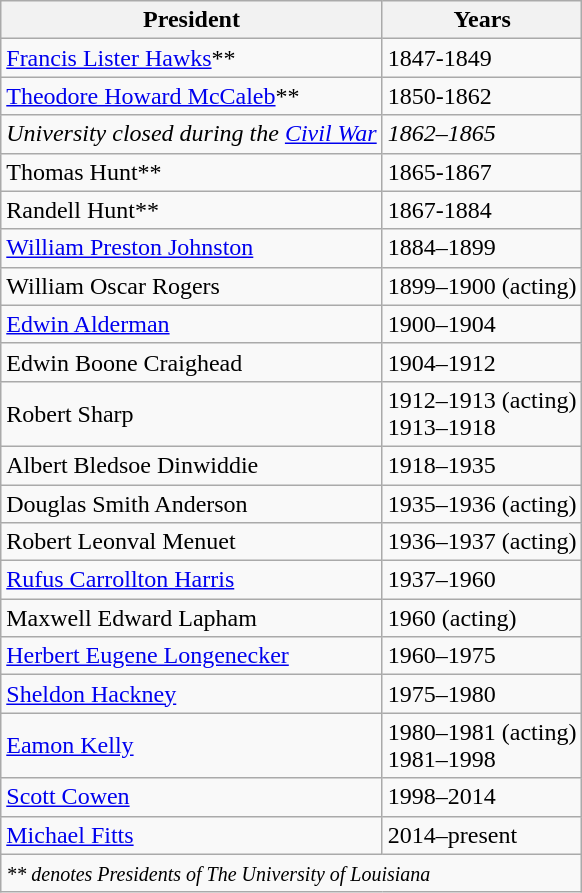<table class="wikitable">
<tr>
<th>President</th>
<th>Years</th>
</tr>
<tr>
<td><a href='#'>Francis Lister Hawks</a>**</td>
<td>1847-1849</td>
</tr>
<tr>
<td><a href='#'>Theodore Howard McCaleb</a>**</td>
<td>1850-1862</td>
</tr>
<tr>
<td><em>University closed during the <a href='#'>Civil War</a></em></td>
<td><em>1862–1865</em></td>
</tr>
<tr>
<td>Thomas Hunt**</td>
<td>1865-1867</td>
</tr>
<tr>
<td>Randell Hunt**</td>
<td>1867-1884</td>
</tr>
<tr>
<td><a href='#'>William Preston Johnston</a></td>
<td>1884–1899</td>
</tr>
<tr>
<td>William Oscar Rogers</td>
<td>1899–1900 (acting)</td>
</tr>
<tr>
<td><a href='#'>Edwin Alderman</a></td>
<td>1900–1904</td>
</tr>
<tr>
<td>Edwin Boone Craighead</td>
<td>1904–1912</td>
</tr>
<tr>
<td>Robert Sharp</td>
<td>1912–1913 (acting)<br>1913–1918</td>
</tr>
<tr>
<td>Albert Bledsoe Dinwiddie</td>
<td>1918–1935</td>
</tr>
<tr>
<td>Douglas Smith Anderson</td>
<td>1935–1936 (acting)</td>
</tr>
<tr>
<td>Robert Leonval Menuet</td>
<td>1936–1937 (acting)</td>
</tr>
<tr>
<td><a href='#'>Rufus Carrollton Harris</a></td>
<td>1937–1960</td>
</tr>
<tr>
<td>Maxwell Edward Lapham</td>
<td>1960 (acting)</td>
</tr>
<tr>
<td><a href='#'>Herbert Eugene Longenecker</a></td>
<td>1960–1975</td>
</tr>
<tr>
<td><a href='#'>Sheldon Hackney</a></td>
<td>1975–1980</td>
</tr>
<tr>
<td><a href='#'>Eamon Kelly</a></td>
<td>1980–1981 (acting)<br>1981–1998</td>
</tr>
<tr>
<td><a href='#'>Scott Cowen</a></td>
<td>1998–2014</td>
</tr>
<tr>
<td><a href='#'>Michael Fitts</a></td>
<td>2014–present</td>
</tr>
<tr>
<td colspan="2"><small><em>** denotes Presidents of The University of Louisiana</em></small></td>
</tr>
</table>
